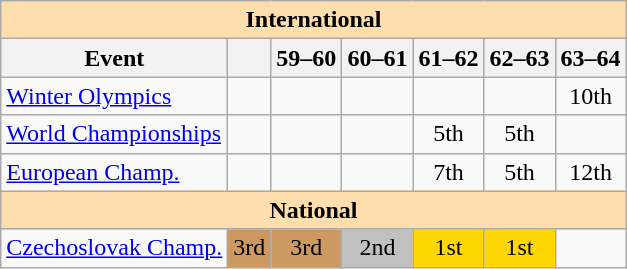<table class="wikitable" style="text-align:center">
<tr>
<th style="background-color: #ffdead; " colspan=7 align=center>International</th>
</tr>
<tr>
<th>Event</th>
<th></th>
<th>59–60</th>
<th>60–61</th>
<th>61–62</th>
<th>62–63</th>
<th>63–64</th>
</tr>
<tr>
<td align=left><a href='#'>Winter Olympics</a></td>
<td></td>
<td></td>
<td></td>
<td></td>
<td></td>
<td>10th</td>
</tr>
<tr>
<td align=left><a href='#'>World Championships</a></td>
<td></td>
<td></td>
<td></td>
<td>5th</td>
<td>5th</td>
<td></td>
</tr>
<tr>
<td align=left><a href='#'>European Champ.</a></td>
<td></td>
<td></td>
<td></td>
<td>7th</td>
<td>5th</td>
<td>12th</td>
</tr>
<tr>
<th style="background-color: #ffdead; " colspan=7 align=center>National</th>
</tr>
<tr>
<td align=left><a href='#'>Czechoslovak Champ.</a></td>
<td bgcolor=cc99966>3rd</td>
<td bgcolor=cc99966>3rd</td>
<td bgcolor=silver>2nd</td>
<td bgcolor=gold>1st</td>
<td bgcolor=gold>1st</td>
<td></td>
</tr>
</table>
